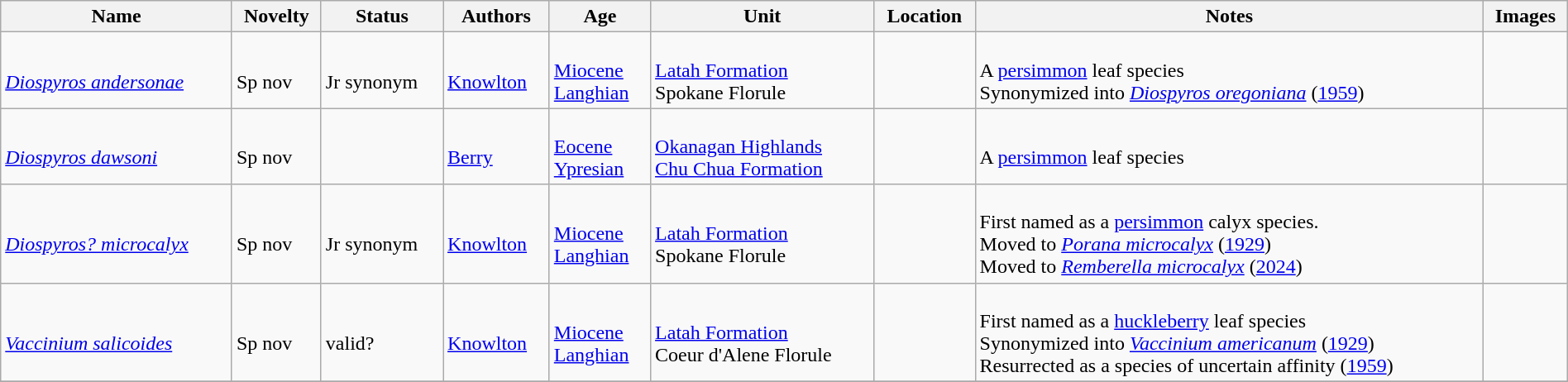<table class="wikitable sortable" align="center" width="100%">
<tr>
<th>Name</th>
<th>Novelty</th>
<th>Status</th>
<th>Authors</th>
<th>Age</th>
<th>Unit</th>
<th>Location</th>
<th>Notes</th>
<th>Images</th>
</tr>
<tr>
<td><br><em><a href='#'>Diospyros andersonae</a></em></td>
<td><br>Sp nov</td>
<td><br>Jr synonym</td>
<td><br><a href='#'>Knowlton</a></td>
<td><br><a href='#'>Miocene</a><br><a href='#'>Langhian</a></td>
<td><br><a href='#'>Latah Formation</a><br>Spokane Florule</td>
<td><br><br></td>
<td><br>A <a href='#'>persimmon</a> leaf species<br>Synonymized into <em><a href='#'>Diospyros oregoniana</a></em> (<a href='#'>1959</a>)</td>
<td><br></td>
</tr>
<tr>
<td><br><em><a href='#'>Diospyros dawsoni</a></em></td>
<td><br>Sp nov</td>
<td></td>
<td><br><a href='#'>Berry</a></td>
<td><br><a href='#'>Eocene</a><br><a href='#'>Ypresian</a></td>
<td><br><a href='#'>Okanagan Highlands</a><br><a href='#'>Chu Chua Formation</a></td>
<td><br><br></td>
<td><br>A <a href='#'>persimmon</a> leaf species</td>
<td></td>
</tr>
<tr>
<td><br><em><a href='#'>Diospyros? microcalyx</a></em></td>
<td><br>Sp nov</td>
<td><br>Jr synonym</td>
<td><br><a href='#'>Knowlton</a></td>
<td><br><a href='#'>Miocene</a><br><a href='#'>Langhian</a></td>
<td><br><a href='#'>Latah Formation</a><br>Spokane Florule</td>
<td><br><br></td>
<td><br>First named as a <a href='#'>persimmon</a> calyx species.<br>Moved to <em><a href='#'>Porana microcalyx</a></em> (<a href='#'>1929</a>)<br>Moved to <em><a href='#'>Remberella microcalyx</a></em> (<a href='#'>2024</a>)</td>
<td><br></td>
</tr>
<tr>
<td><br><em><a href='#'>Vaccinium salicoides</a></em></td>
<td><br>Sp nov</td>
<td><br>valid?</td>
<td><br><a href='#'>Knowlton</a></td>
<td><br><a href='#'>Miocene</a><br><a href='#'>Langhian</a></td>
<td><br><a href='#'>Latah Formation</a><br>Coeur d'Alene Florule</td>
<td><br><br></td>
<td><br>First named as a <a href='#'>huckleberry</a> leaf species<br>Synonymized into <em><a href='#'>Vaccinium americanum</a></em> (<a href='#'>1929</a>)<br> Resurrected as a species of uncertain affinity (<a href='#'>1959</a>)</td>
<td><br></td>
</tr>
<tr>
</tr>
</table>
